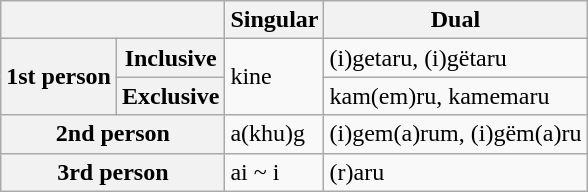<table class="wikitable">
<tr>
<th colspan="2"></th>
<th>Singular</th>
<th>Dual</th>
</tr>
<tr>
<th rowspan="2">1st person</th>
<th>Inclusive</th>
<td rowspan="2">kine</td>
<td>(i)getaru, (i)gëtaru</td>
</tr>
<tr>
<th>Exclusive</th>
<td>kam(em)ru, kamemaru</td>
</tr>
<tr>
<th colspan="2">2nd person</th>
<td>a(khu)g</td>
<td>(i)gem(a)rum, (i)gëm(a)ru</td>
</tr>
<tr>
<th colspan="2">3rd person</th>
<td>ai ~ i</td>
<td>(r)aru</td>
</tr>
</table>
